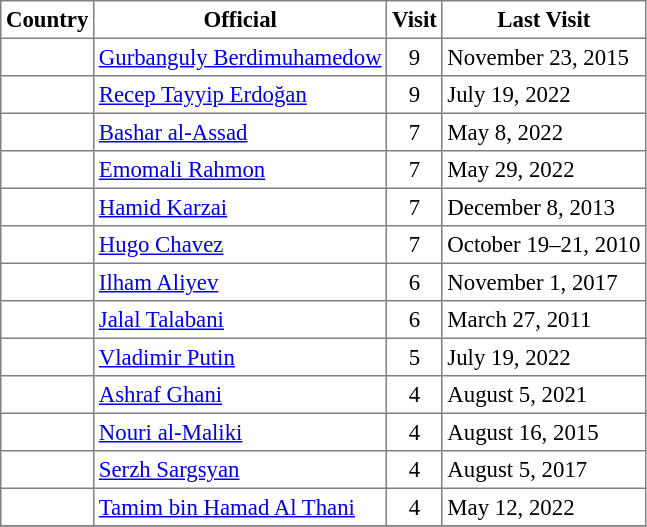<table class="toccolours sortable" border="1" cellpadding="3" style="font-size:95%; border-collapse:collapse;">
<tr>
<th>Country</th>
<th>Official</th>
<th>Visit</th>
<th>Last Visit</th>
</tr>
<tr>
<td></td>
<td><a href='#'>Gurbanguly Berdimuhamedow</a></td>
<td align=center>9</td>
<td>November 23, 2015</td>
</tr>
<tr>
<td></td>
<td><a href='#'>Recep Tayyip Erdoğan</a></td>
<td align=center>9</td>
<td>July 19, 2022</td>
</tr>
<tr>
<td></td>
<td><a href='#'>Bashar al-Assad</a></td>
<td align=center>7</td>
<td>May 8, 2022</td>
</tr>
<tr>
<td></td>
<td><a href='#'>Emomali Rahmon</a></td>
<td align=center>7</td>
<td>May 29, 2022</td>
</tr>
<tr>
<td></td>
<td><a href='#'>Hamid Karzai</a></td>
<td align=center>7</td>
<td>December 8, 2013</td>
</tr>
<tr>
<td></td>
<td><a href='#'>Hugo Chavez</a></td>
<td align=center>7</td>
<td>October 19–21, 2010</td>
</tr>
<tr>
<td></td>
<td><a href='#'>Ilham Aliyev</a></td>
<td align=center>6</td>
<td>November 1, 2017</td>
</tr>
<tr>
<td></td>
<td><a href='#'>Jalal Talabani</a></td>
<td align=center>6</td>
<td>March 27, 2011</td>
</tr>
<tr>
<td></td>
<td><a href='#'>Vladimir Putin</a></td>
<td align=center>5</td>
<td>July 19, 2022</td>
</tr>
<tr>
<td></td>
<td><a href='#'>Ashraf Ghani</a></td>
<td align=center>4</td>
<td>August 5, 2021</td>
</tr>
<tr>
<td></td>
<td><a href='#'>Nouri al-Maliki</a></td>
<td align=center>4</td>
<td>August 16, 2015</td>
</tr>
<tr>
<td></td>
<td><a href='#'>Serzh Sargsyan</a></td>
<td align=center>4</td>
<td>August 5, 2017</td>
</tr>
<tr>
<td></td>
<td><a href='#'>Tamim bin Hamad Al Thani</a></td>
<td align=center>4</td>
<td>May 12, 2022</td>
</tr>
<tr>
</tr>
</table>
